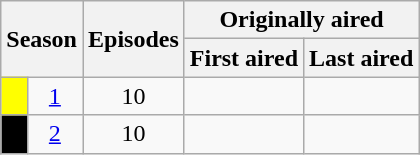<table class="wikitable plainrowheaders" style="text-align:center;">
<tr>
<th colspan="2" rowspan="2">Season</th>
<th rowspan="2">Episodes</th>
<th colspan="2">Originally aired</th>
</tr>
<tr>
<th>First aired</th>
<th>Last aired</th>
</tr>
<tr>
<td style="background:#FFFF00;"></td>
<td><a href='#'>1</a></td>
<td>10</td>
<td></td>
<td></td>
</tr>
<tr>
<td style="background:#000000;"></td>
<td><a href='#'>2</a></td>
<td>10</td>
<td></td>
<td></td>
</tr>
</table>
